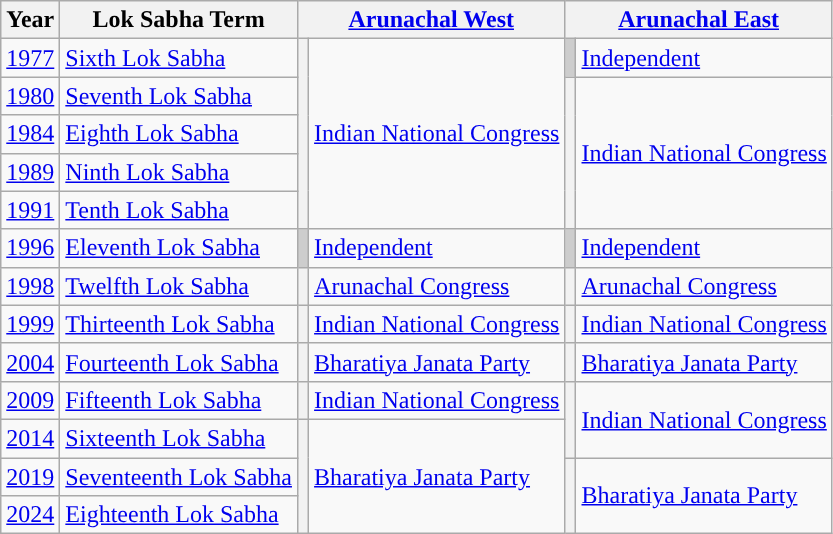<table class="wikitable">
<tr>
<th>Year</th>
<th>Lok Sabha Term</th>
<th colspan=2><a href='#'>Arunachal West</a></th>
<th colspan=2><a href='#'>Arunachal East</a></th>
</tr>
<tr>
<td><a href='#'>1977</a></td>
<td><a href='#'>Sixth Lok Sabha</a></td>
<th rowspan="5" style="background-color: "></th>
<td rowspan="5"><a href='#'>Indian National Congress</a></td>
<th style="background:#CDCDCD; color:white;"></th>
<td><a href='#'>Independent</a></td>
</tr>
<tr>
<td><a href='#'>1980</a></td>
<td><a href='#'>Seventh Lok Sabha</a></td>
<th rowspan="4" style="background-color: "></th>
<td rowspan="4"><a href='#'>Indian National Congress</a></td>
</tr>
<tr>
<td><a href='#'>1984</a></td>
<td><a href='#'>Eighth Lok Sabha</a></td>
</tr>
<tr>
<td><a href='#'>1989</a></td>
<td><a href='#'>Ninth Lok Sabha</a></td>
</tr>
<tr>
<td><a href='#'>1991</a></td>
<td><a href='#'>Tenth Lok Sabha</a></td>
</tr>
<tr>
<td><a href='#'>1996</a></td>
<td><a href='#'>Eleventh Lok Sabha</a></td>
<th style="background:#CDCDCD; color:white;"></th>
<td><a href='#'>Independent</a></td>
<th style="background:#CDCDCD; color:white;"></th>
<td><a href='#'>Independent</a></td>
</tr>
<tr>
<td><a href='#'>1998</a></td>
<td><a href='#'>Twelfth Lok Sabha</a></td>
<th style="background-color: "></th>
<td><a href='#'>Arunachal Congress</a></td>
<th style="background-color: "></th>
<td><a href='#'>Arunachal Congress</a></td>
</tr>
<tr>
<td><a href='#'>1999</a></td>
<td><a href='#'>Thirteenth Lok Sabha</a></td>
<th style="background-color: "></th>
<td><a href='#'>Indian National Congress</a></td>
<th style="background-color: "></th>
<td><a href='#'>Indian National Congress</a></td>
</tr>
<tr>
<td><a href='#'>2004</a></td>
<td><a href='#'>Fourteenth Lok Sabha</a></td>
<th style="background-color: "></th>
<td><a href='#'>Bharatiya Janata Party</a></td>
<th style="background-color: "></th>
<td><a href='#'>Bharatiya Janata Party</a></td>
</tr>
<tr>
<td><a href='#'>2009</a></td>
<td><a href='#'>Fifteenth Lok Sabha</a></td>
<th style="background-color: "></th>
<td><a href='#'>Indian National Congress</a></td>
<th rowspan="2" style="background-color: "></th>
<td rowspan="2"><a href='#'>Indian National Congress</a></td>
</tr>
<tr>
<td><a href='#'>2014</a></td>
<td><a href='#'>Sixteenth Lok Sabha</a></td>
<th rowspan="3" style="background-color: "></th>
<td rowspan="3"><a href='#'>Bharatiya Janata Party</a></td>
</tr>
<tr>
<td><a href='#'>2019</a></td>
<td><a href='#'>Seventeenth Lok Sabha</a></td>
<th rowspan="2" style="background-color: "></th>
<td rowspan="2"><a href='#'>Bharatiya Janata Party</a></td>
</tr>
<tr>
<td><a href='#'>2024</a></td>
<td><a href='#'>Eighteenth Lok Sabha</a></td>
</tr>
</table>
